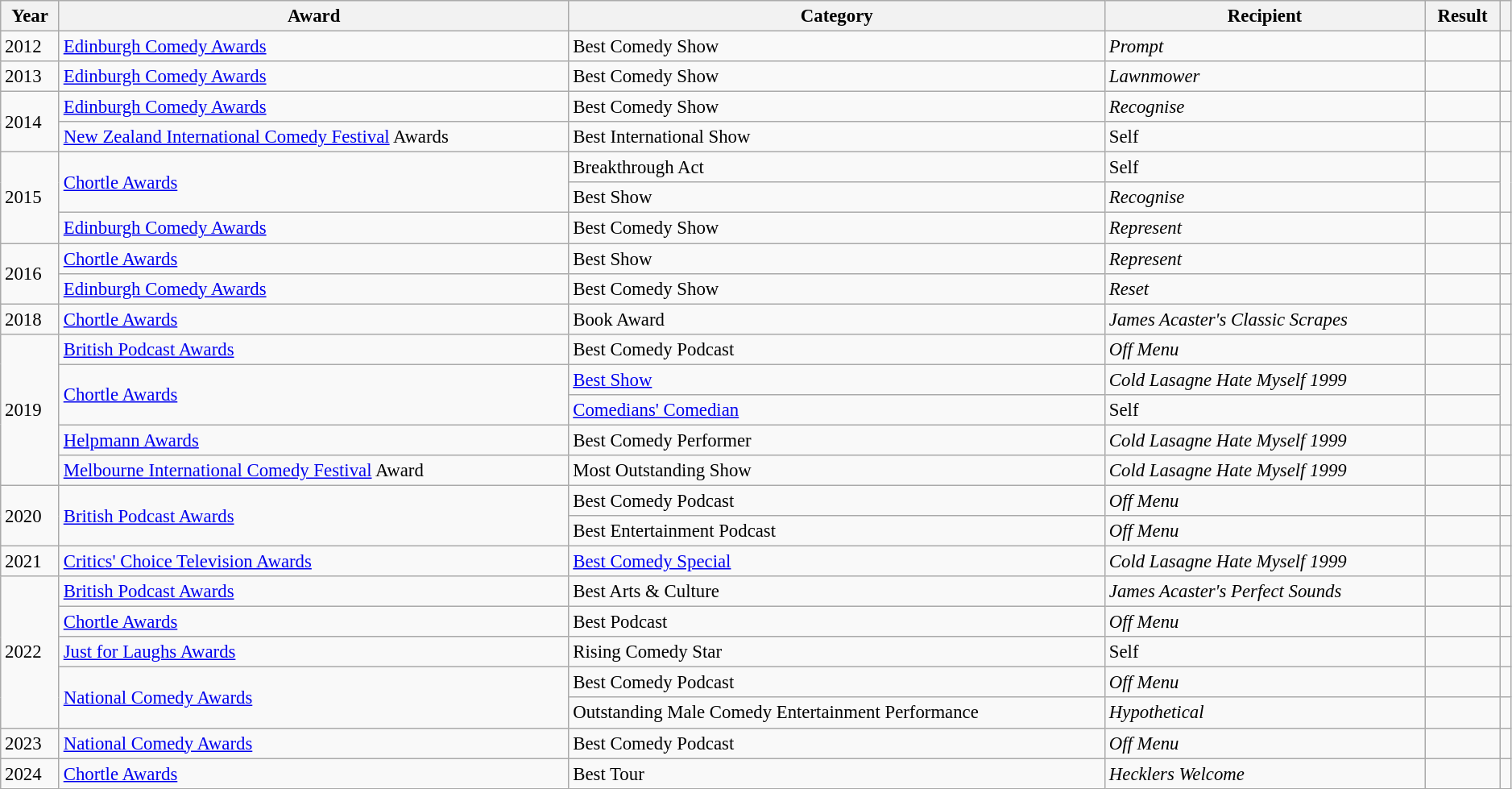<table class="wikitable sortable" style="font-size:95%; width:99%; summary:Acaster has been nominated for Edinburgh Comedy Awards, Chortle Awards, British Podcast Awards and National Comedy Awards, among others.">
<tr>
<th scope=col>Year</th>
<th scope=col>Award</th>
<th scope=col>Category</th>
<th scope=col>Recipient</th>
<th scope=col>Result</th>
<th scope=col class=unsortable></th>
</tr>
<tr>
<td>2012</td>
<td><a href='#'>Edinburgh Comedy Awards</a></td>
<td>Best Comedy Show</td>
<td><em>Prompt</em></td>
<td></td>
<td></td>
</tr>
<tr>
<td>2013</td>
<td><a href='#'>Edinburgh Comedy Awards</a></td>
<td>Best Comedy Show</td>
<td><em>Lawnmower</em></td>
<td></td>
<td></td>
</tr>
<tr>
<td rowspan=2>2014</td>
<td><a href='#'>Edinburgh Comedy Awards</a></td>
<td>Best Comedy Show</td>
<td><em>Recognise</em></td>
<td></td>
<td></td>
</tr>
<tr>
<td><a href='#'>New Zealand International Comedy Festival</a> Awards</td>
<td>Best International Show</td>
<td>Self</td>
<td></td>
<td></td>
</tr>
<tr>
<td rowspan=3>2015</td>
<td rowspan=2><a href='#'>Chortle Awards</a></td>
<td>Breakthrough Act</td>
<td>Self</td>
<td></td>
<td rowspan=2></td>
</tr>
<tr>
<td>Best Show</td>
<td><em>Recognise</em></td>
<td></td>
</tr>
<tr>
<td><a href='#'>Edinburgh Comedy Awards</a></td>
<td>Best Comedy Show</td>
<td><em>Represent</em></td>
<td></td>
<td></td>
</tr>
<tr>
<td rowspan=2>2016</td>
<td><a href='#'>Chortle Awards</a></td>
<td>Best Show</td>
<td><em>Represent</em></td>
<td></td>
<td></td>
</tr>
<tr>
<td><a href='#'>Edinburgh Comedy Awards</a></td>
<td>Best Comedy Show</td>
<td><em>Reset</em></td>
<td></td>
<td></td>
</tr>
<tr>
<td>2018</td>
<td><a href='#'>Chortle Awards</a></td>
<td>Book Award</td>
<td><em>James Acaster's Classic Scrapes</em></td>
<td></td>
<td></td>
</tr>
<tr>
<td rowspan=5>2019</td>
<td><a href='#'>British Podcast Awards</a></td>
<td>Best Comedy Podcast</td>
<td><em>Off Menu</em></td>
<td></td>
<td></td>
</tr>
<tr>
<td rowspan=2><a href='#'>Chortle Awards</a></td>
<td><a href='#'>Best Show</a></td>
<td><em>Cold Lasagne Hate Myself 1999</em></td>
<td></td>
<td rowspan=2></td>
</tr>
<tr>
<td><a href='#'>Comedians' Comedian</a></td>
<td>Self</td>
<td></td>
</tr>
<tr>
<td><a href='#'>Helpmann Awards</a></td>
<td>Best Comedy Performer</td>
<td><em>Cold Lasagne Hate Myself 1999</em></td>
<td></td>
<td></td>
</tr>
<tr>
<td><a href='#'>Melbourne International Comedy Festival</a> Award</td>
<td>Most Outstanding Show</td>
<td><em>Cold Lasagne Hate Myself 1999</em></td>
<td></td>
<td></td>
</tr>
<tr>
<td rowspan=2>2020</td>
<td rowspan=2><a href='#'>British Podcast Awards</a></td>
<td>Best Comedy Podcast</td>
<td><em>Off Menu</em></td>
<td></td>
<td></td>
</tr>
<tr>
<td>Best Entertainment Podcast</td>
<td><em>Off Menu</em></td>
<td></td>
<td></td>
</tr>
<tr>
<td rowspan=1>2021</td>
<td><a href='#'>Critics' Choice Television Awards</a></td>
<td><a href='#'>Best Comedy Special</a></td>
<td><em>Cold Lasagne Hate Myself 1999</em></td>
<td></td>
<td></td>
</tr>
<tr>
<td rowspan=5>2022</td>
<td><a href='#'>British Podcast Awards</a></td>
<td>Best Arts & Culture</td>
<td><em>James Acaster's Perfect Sounds</em></td>
<td></td>
<td></td>
</tr>
<tr>
<td><a href='#'>Chortle Awards</a></td>
<td>Best Podcast</td>
<td><em>Off Menu</em></td>
<td></td>
<td></td>
</tr>
<tr>
<td><a href='#'>Just for Laughs Awards</a></td>
<td>Rising Comedy Star</td>
<td>Self</td>
<td></td>
<td></td>
</tr>
<tr>
<td rowspan=2><a href='#'>National Comedy Awards</a></td>
<td>Best Comedy Podcast</td>
<td><em>Off Menu</em></td>
<td></td>
<td></td>
</tr>
<tr>
<td>Outstanding Male Comedy Entertainment Performance</td>
<td><em>Hypothetical</em></td>
<td></td>
<td></td>
</tr>
<tr>
<td>2023</td>
<td><a href='#'>National Comedy Awards</a></td>
<td>Best Comedy Podcast</td>
<td><em>Off Menu</em></td>
<td></td>
<td></td>
</tr>
<tr>
<td>2024</td>
<td><a href='#'>Chortle Awards</a></td>
<td>Best Tour</td>
<td><em>Hecklers Welcome</em></td>
<td></td>
<td></td>
</tr>
</table>
